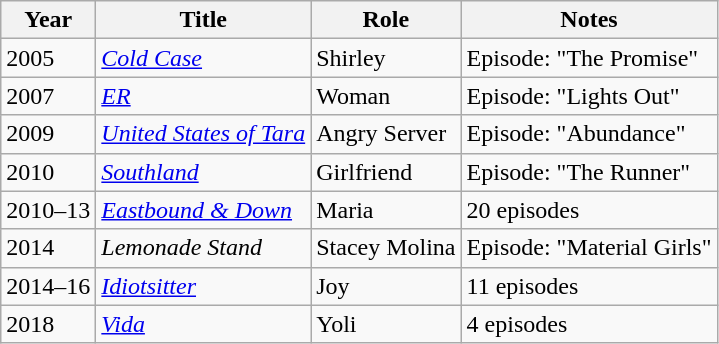<table class="wikitable">
<tr>
<th>Year</th>
<th>Title</th>
<th>Role</th>
<th>Notes</th>
</tr>
<tr>
<td>2005</td>
<td><em><a href='#'>Cold Case</a></em></td>
<td>Shirley</td>
<td>Episode: "The Promise"</td>
</tr>
<tr>
<td>2007</td>
<td><em><a href='#'>ER</a></em></td>
<td>Woman</td>
<td>Episode: "Lights Out"</td>
</tr>
<tr>
<td>2009</td>
<td><em><a href='#'>United States of Tara</a></em></td>
<td>Angry Server</td>
<td>Episode: "Abundance"</td>
</tr>
<tr>
<td>2010</td>
<td><em><a href='#'>Southland</a></em></td>
<td>Girlfriend</td>
<td>Episode: "The Runner"</td>
</tr>
<tr>
<td>2010–13</td>
<td><em><a href='#'>Eastbound & Down</a></em></td>
<td>Maria</td>
<td>20 episodes</td>
</tr>
<tr>
<td>2014</td>
<td><em>Lemonade Stand</em></td>
<td>Stacey Molina</td>
<td>Episode: "Material Girls"</td>
</tr>
<tr>
<td>2014–16</td>
<td><em><a href='#'>Idiotsitter</a></em></td>
<td>Joy</td>
<td>11 episodes</td>
</tr>
<tr>
<td>2018</td>
<td><em><a href='#'>Vida</a></em></td>
<td>Yoli</td>
<td>4 episodes</td>
</tr>
</table>
